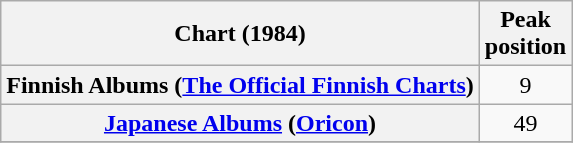<table class="wikitable sortable plainrowheaders" style="text-align:center">
<tr>
<th scope=col>Chart (1984)</th>
<th scope=col>Peak<br>position</th>
</tr>
<tr>
<th scope="row">Finnish Albums (<a href='#'>The Official Finnish Charts</a>)</th>
<td align="center">9</td>
</tr>
<tr>
<th scope=row><a href='#'>Japanese Albums</a> (<a href='#'>Oricon</a>)</th>
<td align="center">49</td>
</tr>
<tr>
</tr>
</table>
